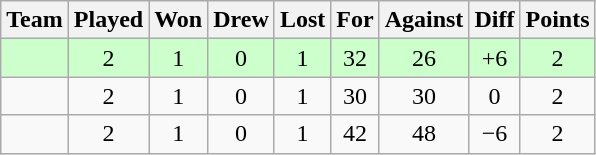<table class="wikitable" style="text-align:center">
<tr>
<th>Team</th>
<th>Played</th>
<th>Won</th>
<th>Drew</th>
<th>Lost</th>
<th>For</th>
<th>Against</th>
<th>Diff</th>
<th>Points</th>
</tr>
<tr bgcolor="#ccffcc">
<td align=left></td>
<td>2</td>
<td>1</td>
<td>0</td>
<td>1</td>
<td>32</td>
<td>26</td>
<td>+6</td>
<td>2</td>
</tr>
<tr>
<td align=left></td>
<td>2</td>
<td>1</td>
<td>0</td>
<td>1</td>
<td>30</td>
<td>30</td>
<td>0</td>
<td>2</td>
</tr>
<tr>
<td align=left></td>
<td>2</td>
<td>1</td>
<td>0</td>
<td>1</td>
<td>42</td>
<td>48</td>
<td>−6</td>
<td>2</td>
</tr>
</table>
